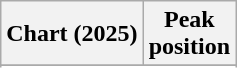<table class="wikitable sortable plainrowheaders" style="text-align:center">
<tr>
<th scope="col">Chart (2025)</th>
<th scope="col">Peak<br>position</th>
</tr>
<tr>
</tr>
<tr>
</tr>
<tr>
</tr>
<tr>
</tr>
<tr>
</tr>
</table>
